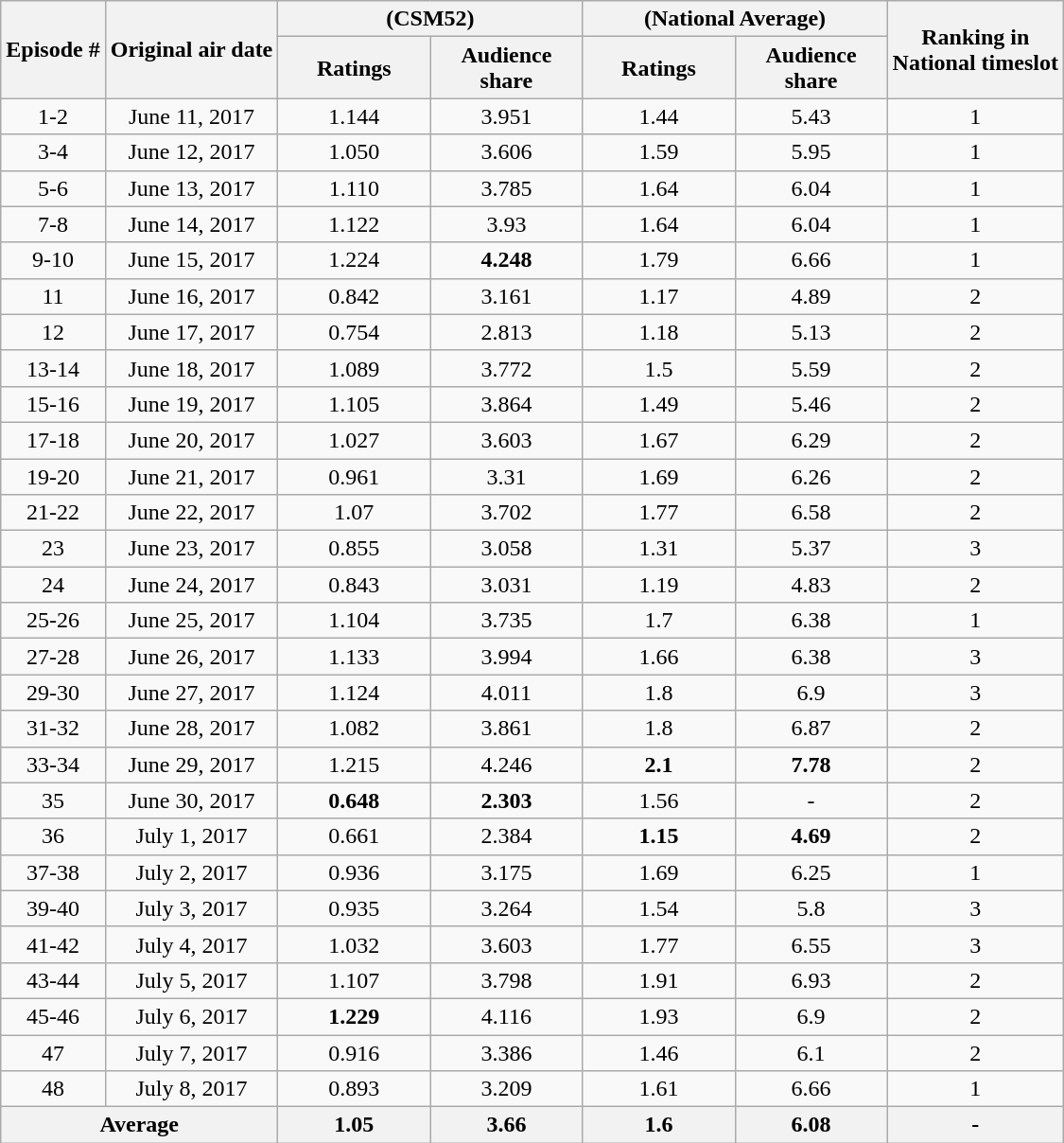<table class=wikitable style="text-align:center">
<tr>
<th rowspan="2">Episode #</th>
<th rowspan="2">Original air date</th>
<th colspan="2">(CSM52)</th>
<th colspan="2">(National Average)</th>
<th rowspan="2">Ranking in<br>National timeslot</th>
</tr>
<tr>
<th width=100>Ratings</th>
<th width=100>Audience share</th>
<th width=100>Ratings</th>
<th width=100>Audience share</th>
</tr>
<tr>
<td>1-2</td>
<td>June 11, 2017</td>
<td>1.144</td>
<td>3.951</td>
<td>1.44</td>
<td>5.43</td>
<td>1</td>
</tr>
<tr>
<td>3-4</td>
<td>June 12, 2017</td>
<td>1.050</td>
<td>3.606</td>
<td>1.59</td>
<td>5.95</td>
<td>1</td>
</tr>
<tr>
<td>5-6</td>
<td>June 13, 2017</td>
<td>1.110</td>
<td>3.785</td>
<td>1.64</td>
<td>6.04</td>
<td>1</td>
</tr>
<tr>
<td>7-8</td>
<td>June 14, 2017</td>
<td>1.122</td>
<td>3.93</td>
<td>1.64</td>
<td>6.04</td>
<td>1</td>
</tr>
<tr>
<td>9-10</td>
<td>June 15, 2017</td>
<td>1.224</td>
<td><strong><span>4.248</span></strong></td>
<td>1.79</td>
<td>6.66</td>
<td>1</td>
</tr>
<tr>
<td>11</td>
<td>June 16, 2017</td>
<td>0.842</td>
<td>3.161</td>
<td>1.17</td>
<td>4.89</td>
<td>2</td>
</tr>
<tr>
<td>12</td>
<td>June 17, 2017</td>
<td>0.754</td>
<td>2.813</td>
<td>1.18</td>
<td>5.13</td>
<td>2</td>
</tr>
<tr>
<td>13-14</td>
<td>June 18, 2017</td>
<td>1.089</td>
<td>3.772</td>
<td>1.5</td>
<td>5.59</td>
<td>2</td>
</tr>
<tr>
<td>15-16</td>
<td>June 19, 2017</td>
<td>1.105</td>
<td>3.864</td>
<td>1.49</td>
<td>5.46</td>
<td>2</td>
</tr>
<tr>
<td>17-18</td>
<td>June 20, 2017</td>
<td>1.027</td>
<td>3.603</td>
<td>1.67</td>
<td>6.29</td>
<td>2</td>
</tr>
<tr>
<td>19-20</td>
<td>June 21, 2017</td>
<td>0.961</td>
<td>3.31</td>
<td>1.69</td>
<td>6.26</td>
<td>2</td>
</tr>
<tr>
<td>21-22</td>
<td>June 22, 2017</td>
<td>1.07</td>
<td>3.702</td>
<td>1.77</td>
<td>6.58</td>
<td>2</td>
</tr>
<tr>
<td>23</td>
<td>June 23, 2017</td>
<td>0.855</td>
<td>3.058</td>
<td>1.31</td>
<td>5.37</td>
<td>3</td>
</tr>
<tr>
<td>24</td>
<td>June 24, 2017</td>
<td>0.843</td>
<td>3.031</td>
<td>1.19</td>
<td>4.83</td>
<td>2</td>
</tr>
<tr>
<td>25-26</td>
<td>June 25, 2017</td>
<td>1.104</td>
<td>3.735</td>
<td>1.7</td>
<td>6.38</td>
<td>1</td>
</tr>
<tr>
<td>27-28</td>
<td>June 26, 2017</td>
<td>1.133</td>
<td>3.994</td>
<td>1.66</td>
<td>6.38</td>
<td>3</td>
</tr>
<tr>
<td>29-30</td>
<td>June 27, 2017</td>
<td>1.124</td>
<td>4.011</td>
<td>1.8</td>
<td>6.9</td>
<td>3</td>
</tr>
<tr>
<td>31-32</td>
<td>June 28, 2017</td>
<td>1.082</td>
<td>3.861</td>
<td>1.8</td>
<td>6.87</td>
<td>2</td>
</tr>
<tr>
<td>33-34</td>
<td>June 29, 2017</td>
<td>1.215</td>
<td>4.246</td>
<td><strong><span>2.1</span></strong></td>
<td><strong><span>7.78</span></strong></td>
<td>2</td>
</tr>
<tr>
<td>35</td>
<td>June 30, 2017</td>
<td><strong><span>0.648</span></strong></td>
<td><strong><span>2.303</span></strong></td>
<td>1.56</td>
<td>-</td>
<td>2</td>
</tr>
<tr>
<td>36</td>
<td>July 1, 2017</td>
<td>0.661</td>
<td>2.384</td>
<td><strong><span>1.15</span></strong></td>
<td><strong><span>4.69</span></strong></td>
<td>2</td>
</tr>
<tr>
<td>37-38</td>
<td>July 2, 2017</td>
<td>0.936</td>
<td>3.175</td>
<td>1.69</td>
<td>6.25</td>
<td>1</td>
</tr>
<tr>
<td>39-40</td>
<td>July 3, 2017</td>
<td>0.935</td>
<td>3.264</td>
<td>1.54</td>
<td>5.8</td>
<td>3</td>
</tr>
<tr>
<td>41-42</td>
<td>July 4, 2017</td>
<td>1.032</td>
<td>3.603</td>
<td>1.77</td>
<td>6.55</td>
<td>3</td>
</tr>
<tr>
<td>43-44</td>
<td>July 5, 2017</td>
<td>1.107</td>
<td>3.798</td>
<td>1.91</td>
<td>6.93</td>
<td>2</td>
</tr>
<tr>
<td>45-46</td>
<td>July 6, 2017</td>
<td><strong><span>1.229</span></strong></td>
<td>4.116</td>
<td>1.93</td>
<td>6.9</td>
<td>2</td>
</tr>
<tr>
<td>47</td>
<td>July 7, 2017</td>
<td>0.916</td>
<td>3.386</td>
<td>1.46</td>
<td>6.1</td>
<td>2</td>
</tr>
<tr>
<td>48</td>
<td>July 8, 2017</td>
<td>0.893</td>
<td>3.209</td>
<td>1.61</td>
<td>6.66</td>
<td>1</td>
</tr>
<tr>
<th colspan="2">Average</th>
<th><strong>1.05</strong></th>
<th><strong>3.66</strong></th>
<th><strong>1.6</strong></th>
<th><strong>6.08</strong></th>
<th>-</th>
</tr>
</table>
